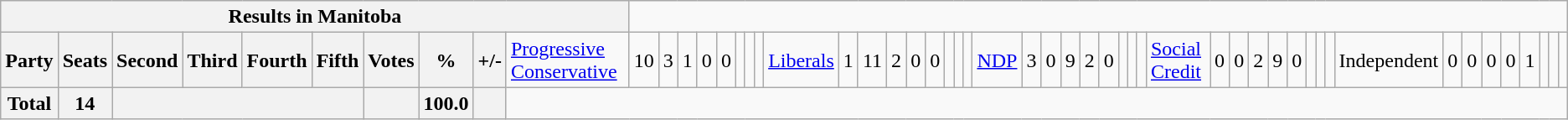<table class="wikitable">
<tr>
<th colspan=11>Results in Manitoba</th>
</tr>
<tr>
<th colspan=2>Party</th>
<th>Seats</th>
<th>Second</th>
<th>Third</th>
<th>Fourth</th>
<th>Fifth</th>
<th>Votes</th>
<th>%</th>
<th>+/-<br></th>
<td><a href='#'>Progressive Conservative</a></td>
<td align="right">10</td>
<td align="right">3</td>
<td align="right">1</td>
<td align="right">0</td>
<td align="right">0</td>
<td align="right"></td>
<td align="right"></td>
<td align="right"><br></td>
<td><a href='#'>Liberals</a></td>
<td align="right">1</td>
<td align="right">11</td>
<td align="right">2</td>
<td align="right">0</td>
<td align="right">0</td>
<td align="right"></td>
<td align="right"></td>
<td align="right"><br></td>
<td><a href='#'>NDP</a></td>
<td align="right">3</td>
<td align="right">0</td>
<td align="right">9</td>
<td align="right">2</td>
<td align="right">0</td>
<td align="right"></td>
<td align="right"></td>
<td align="right"><br></td>
<td><a href='#'>Social Credit</a></td>
<td align="right">0</td>
<td align="right">0</td>
<td align="right">2</td>
<td align="right">9</td>
<td align="right">0</td>
<td align="right"></td>
<td align="right"></td>
<td align="right"><br></td>
<td>Independent</td>
<td align="right">0</td>
<td align="right">0</td>
<td align="right">0</td>
<td align="right">0</td>
<td align="right">1</td>
<td align="right"></td>
<td align="right"></td>
<td align="right"></td>
</tr>
<tr>
<th colspan="2">Total</th>
<th>14</th>
<th colspan="4"></th>
<th></th>
<th>100.0</th>
<th></th>
</tr>
</table>
